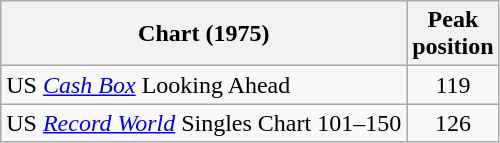<table class="wikitable">
<tr>
<th>Chart (1975)</th>
<th>Peak<br>position</th>
</tr>
<tr>
<td>US <em><a href='#'>Cash Box</a></em> Looking Ahead</td>
<td align="center">119</td>
</tr>
<tr>
<td>US <em><a href='#'>Record World</a></em> Singles Chart 101–150</td>
<td align="center">126</td>
</tr>
</table>
